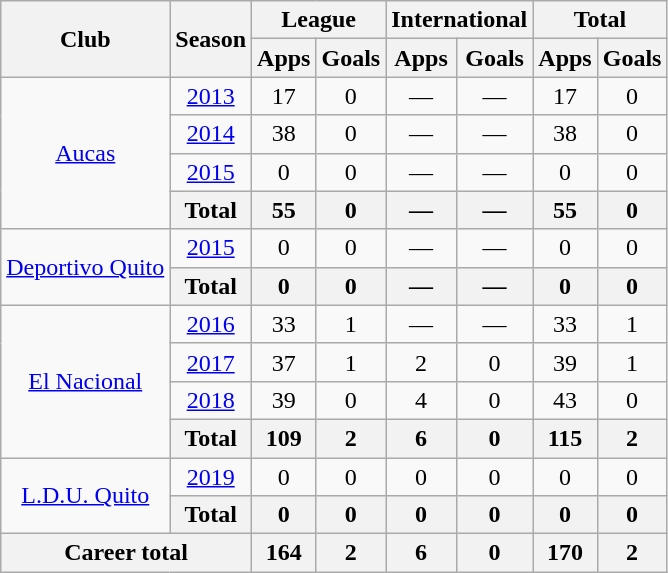<table class="wikitable" style="text-align: center;">
<tr>
<th rowspan="2">Club</th>
<th rowspan="2">Season</th>
<th colspan="2">League</th>
<th colspan="2">International</th>
<th colspan="2">Total</th>
</tr>
<tr>
<th>Apps</th>
<th>Goals</th>
<th>Apps</th>
<th>Goals</th>
<th>Apps</th>
<th>Goals</th>
</tr>
<tr>
<td rowspan="4"><a href='#'>Aucas</a></td>
<td><a href='#'>2013</a></td>
<td>17</td>
<td>0</td>
<td>—</td>
<td>—</td>
<td>17</td>
<td>0</td>
</tr>
<tr>
<td><a href='#'>2014</a></td>
<td>38</td>
<td>0</td>
<td>—</td>
<td>—</td>
<td>38</td>
<td>0</td>
</tr>
<tr>
<td><a href='#'>2015</a></td>
<td>0</td>
<td>0</td>
<td>—</td>
<td>—</td>
<td>0</td>
<td>0</td>
</tr>
<tr>
<th>Total</th>
<th>55</th>
<th>0</th>
<th>—</th>
<th>—</th>
<th>55</th>
<th>0</th>
</tr>
<tr>
<td rowspan="2"><a href='#'>Deportivo Quito</a></td>
<td><a href='#'>2015</a></td>
<td>0</td>
<td>0</td>
<td>—</td>
<td>—</td>
<td>0</td>
<td>0</td>
</tr>
<tr>
<th>Total</th>
<th>0</th>
<th>0</th>
<th>—</th>
<th>—</th>
<th>0</th>
<th>0</th>
</tr>
<tr>
<td rowspan="4"><a href='#'>El Nacional</a></td>
<td><a href='#'>2016</a></td>
<td>33</td>
<td>1</td>
<td>—</td>
<td>—</td>
<td>33</td>
<td>1</td>
</tr>
<tr>
<td><a href='#'>2017</a></td>
<td>37</td>
<td>1</td>
<td>2</td>
<td>0</td>
<td>39</td>
<td>1</td>
</tr>
<tr>
<td><a href='#'>2018</a></td>
<td>39</td>
<td>0</td>
<td>4</td>
<td>0</td>
<td>43</td>
<td>0</td>
</tr>
<tr>
<th>Total</th>
<th>109</th>
<th>2</th>
<th>6</th>
<th>0</th>
<th>115</th>
<th>2</th>
</tr>
<tr>
<td rowspan="2"><a href='#'>L.D.U. Quito</a></td>
<td><a href='#'>2019</a></td>
<td>0</td>
<td>0</td>
<td>0</td>
<td>0</td>
<td>0</td>
<td>0</td>
</tr>
<tr>
<th>Total</th>
<th>0</th>
<th>0</th>
<th>0</th>
<th>0</th>
<th>0</th>
<th>0</th>
</tr>
<tr>
<th colspan="2">Career total</th>
<th>164</th>
<th>2</th>
<th>6</th>
<th>0</th>
<th>170</th>
<th>2</th>
</tr>
</table>
